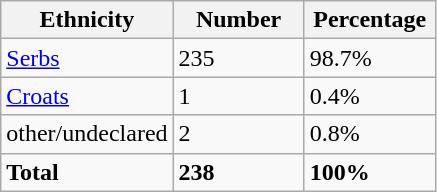<table class="wikitable">
<tr>
<th width="100px">Ethnicity</th>
<th width="80px">Number</th>
<th width="80px">Percentage</th>
</tr>
<tr>
<td><a href='#'>Serbs</a></td>
<td>235</td>
<td>98.7%</td>
</tr>
<tr>
<td><a href='#'>Croats</a></td>
<td>1</td>
<td>0.4%</td>
</tr>
<tr>
<td>other/undeclared</td>
<td>2</td>
<td>0.8%</td>
</tr>
<tr>
<td><strong>Total</strong></td>
<td><strong>238</strong></td>
<td><strong>100%</strong></td>
</tr>
</table>
